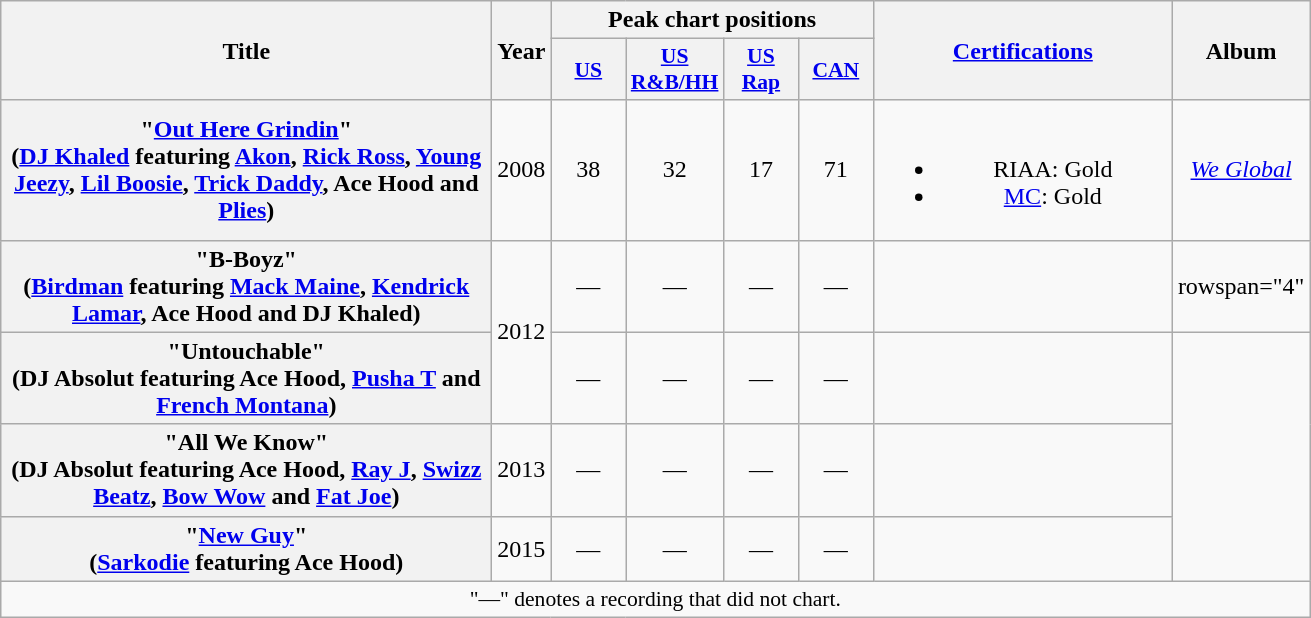<table class="wikitable plainrowheaders" style="text-align:center;">
<tr>
<th scope="col" rowspan="2" style="width:20em;">Title</th>
<th scope="col" rowspan="2">Year</th>
<th scope="col" colspan="4">Peak chart positions</th>
<th scope="col" rowspan="2" style="width:12em;"><a href='#'>Certifications</a></th>
<th scope="col" rowspan="2">Album</th>
</tr>
<tr>
<th scope="col" style="width:3em;font-size:90%;"><a href='#'>US</a><br></th>
<th scope="col" style="width:3em;font-size:90%;"><a href='#'>US <br>R&B/HH</a><br></th>
<th scope="col" style="width:3em;font-size:90%;"><a href='#'>US<br>Rap</a><br></th>
<th scope="col" style="width:3em;font-size:90%;"><a href='#'>CAN</a><br></th>
</tr>
<tr>
<th scope="row">"<a href='#'>Out Here Grindin</a>"<br><span>(<a href='#'>DJ Khaled</a> featuring <a href='#'>Akon</a>, <a href='#'>Rick Ross</a>, <a href='#'>Young Jeezy</a>, <a href='#'>Lil Boosie</a>, <a href='#'>Trick Daddy</a>, Ace Hood and <a href='#'>Plies</a>)</span></th>
<td>2008</td>
<td>38</td>
<td>32</td>
<td>17</td>
<td>71</td>
<td><br><ul><li>RIAA: Gold</li><li><a href='#'>MC</a>: Gold</li></ul></td>
<td><em><a href='#'>We Global</a></em></td>
</tr>
<tr>
<th scope="row">"B-Boyz" <br><span>(<a href='#'>Birdman</a> featuring <a href='#'>Mack Maine</a>, <a href='#'>Kendrick Lamar</a>, Ace Hood and DJ Khaled)</span></th>
<td rowspan="2">2012</td>
<td>—</td>
<td>—</td>
<td>—</td>
<td>—</td>
<td></td>
<td>rowspan="4" </td>
</tr>
<tr>
<th scope="row">"Untouchable"<br><span>(DJ Absolut featuring Ace Hood, <a href='#'>Pusha T</a> and <a href='#'>French Montana</a>)</span></th>
<td>—</td>
<td>—</td>
<td>—</td>
<td>—</td>
<td></td>
</tr>
<tr>
<th scope="row">"All We Know" <br><span>(DJ Absolut featuring Ace Hood, <a href='#'>Ray J</a>, <a href='#'>Swizz Beatz</a>, <a href='#'>Bow Wow</a> and <a href='#'>Fat Joe</a>)</span></th>
<td>2013</td>
<td>—</td>
<td>—</td>
<td>—</td>
<td>—</td>
<td></td>
</tr>
<tr>
<th scope="row">"<a href='#'>New Guy</a>" <br><span>(<a href='#'>Sarkodie</a> featuring Ace Hood)</span></th>
<td>2015</td>
<td>—</td>
<td>—</td>
<td>—</td>
<td>—</td>
<td></td>
</tr>
<tr>
<td colspan="14" style="font-size:90%">"—" denotes a recording that did not chart.</td>
</tr>
</table>
